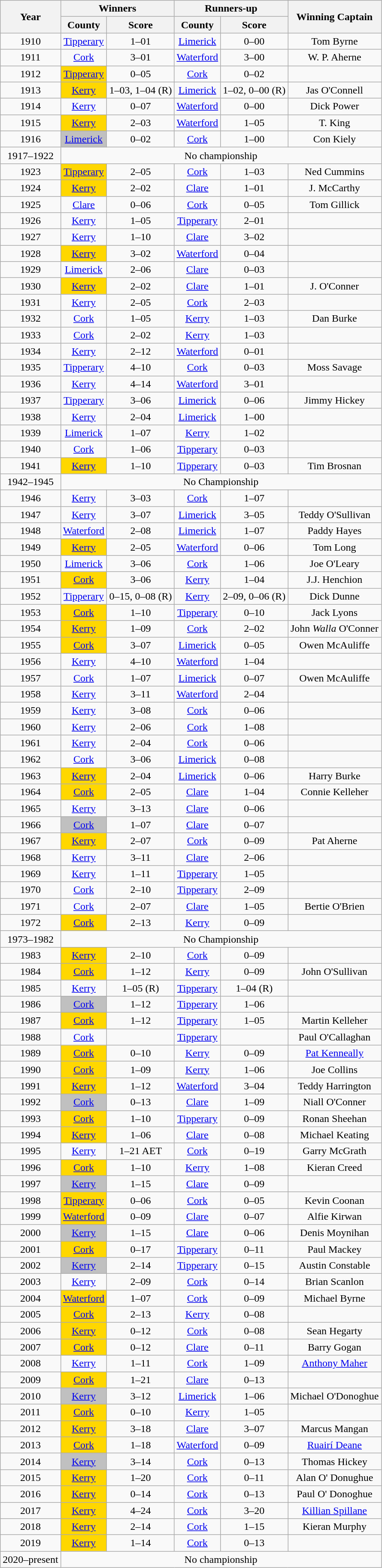<table class="wikitable" style="text-align:center;">
<tr>
<th rowspan="2">Year</th>
<th colspan="2">Winners</th>
<th colspan="2">Runners-up</th>
<th rowspan="2">Winning Captain</th>
</tr>
<tr>
<th>County</th>
<th>Score</th>
<th>County</th>
<th>Score</th>
</tr>
<tr>
<td>1910</td>
<td><a href='#'>Tipperary</a></td>
<td>1–01</td>
<td><a href='#'>Limerick</a></td>
<td>0–00</td>
<td>Tom Byrne</td>
</tr>
<tr>
<td>1911</td>
<td><a href='#'>Cork</a></td>
<td>3–01</td>
<td><a href='#'>Waterford</a></td>
<td>3–00</td>
<td>W. P. Aherne</td>
</tr>
<tr>
<td>1912</td>
<td style="background-color:#FFD700"><a href='#'>Tipperary</a></td>
<td>0–05</td>
<td><a href='#'>Cork</a></td>
<td>0–02</td>
<td></td>
</tr>
<tr>
<td>1913</td>
<td style="background-color:#FFD700"><a href='#'>Kerry</a></td>
<td>1–03, 1–04 (R)</td>
<td><a href='#'>Limerick</a></td>
<td>1–02, 0–00 (R)</td>
<td>Jas O'Connell</td>
</tr>
<tr>
<td>1914</td>
<td><a href='#'>Kerry</a></td>
<td>0–07</td>
<td><a href='#'>Waterford</a></td>
<td>0–00</td>
<td>Dick Power</td>
</tr>
<tr>
<td>1915</td>
<td style="background-color:#FFD700"><a href='#'>Kerry</a></td>
<td>2–03</td>
<td><a href='#'>Waterford</a></td>
<td>1–05</td>
<td>T. King</td>
</tr>
<tr>
<td>1916</td>
<td style="background-color:#C0C0C0"><a href='#'>Limerick</a></td>
<td>0–02</td>
<td><a href='#'>Cork</a></td>
<td>1–00</td>
<td>Con Kiely</td>
</tr>
<tr>
<td>1917–1922</td>
<td colspan="5">No championship</td>
</tr>
<tr>
<td>1923</td>
<td style="background-color:#FFD700"><a href='#'>Tipperary</a></td>
<td>2–05</td>
<td><a href='#'>Cork</a></td>
<td>1–03</td>
<td>Ned Cummins</td>
</tr>
<tr>
<td>1924</td>
<td style="background-color:#FFD700"><a href='#'>Kerry</a></td>
<td>2–02</td>
<td><a href='#'>Clare</a></td>
<td>1–01</td>
<td>J. McCarthy</td>
</tr>
<tr>
<td>1925</td>
<td><a href='#'>Clare</a></td>
<td>0–06</td>
<td><a href='#'>Cork</a></td>
<td>0–05</td>
<td>Tom Gillick</td>
</tr>
<tr>
<td>1926</td>
<td><a href='#'>Kerry</a></td>
<td>1–05</td>
<td><a href='#'>Tipperary</a></td>
<td>2–01</td>
<td></td>
</tr>
<tr>
<td>1927</td>
<td><a href='#'>Kerry</a></td>
<td>1–10</td>
<td><a href='#'>Clare</a></td>
<td>3–02</td>
<td></td>
</tr>
<tr>
<td>1928</td>
<td style="background-color:#FFD700"><a href='#'>Kerry</a></td>
<td>3–02</td>
<td><a href='#'>Waterford</a></td>
<td>0–04</td>
<td></td>
</tr>
<tr>
<td>1929</td>
<td><a href='#'>Limerick</a></td>
<td>2–06</td>
<td><a href='#'>Clare</a></td>
<td>0–03</td>
<td></td>
</tr>
<tr>
<td>1930</td>
<td style="background-color:#FFD700"><a href='#'>Kerry</a></td>
<td>2–02</td>
<td><a href='#'>Clare</a></td>
<td>1–01</td>
<td>J. O'Conner</td>
</tr>
<tr>
<td>1931</td>
<td><a href='#'>Kerry</a></td>
<td>2–05</td>
<td><a href='#'>Cork</a></td>
<td>2–03</td>
<td></td>
</tr>
<tr>
<td>1932</td>
<td><a href='#'>Cork</a></td>
<td>1–05</td>
<td><a href='#'>Kerry</a></td>
<td>1–03</td>
<td>Dan Burke</td>
</tr>
<tr>
<td>1933</td>
<td><a href='#'>Cork</a></td>
<td>2–02</td>
<td><a href='#'>Kerry</a></td>
<td>1–03</td>
<td></td>
</tr>
<tr>
<td>1934</td>
<td><a href='#'>Kerry</a></td>
<td>2–12</td>
<td><a href='#'>Waterford</a></td>
<td>0–01</td>
<td></td>
</tr>
<tr>
<td>1935</td>
<td><a href='#'>Tipperary</a></td>
<td>4–10</td>
<td><a href='#'>Cork</a></td>
<td>0–03</td>
<td>Moss Savage</td>
</tr>
<tr>
<td>1936</td>
<td><a href='#'>Kerry</a></td>
<td>4–14</td>
<td><a href='#'>Waterford</a></td>
<td>3–01</td>
<td></td>
</tr>
<tr>
<td>1937</td>
<td><a href='#'>Tipperary</a></td>
<td>3–06</td>
<td><a href='#'>Limerick</a></td>
<td>0–06</td>
<td>Jimmy Hickey</td>
</tr>
<tr>
<td>1938</td>
<td><a href='#'>Kerry</a></td>
<td>2–04</td>
<td><a href='#'>Limerick</a></td>
<td>1–00</td>
<td></td>
</tr>
<tr>
<td>1939</td>
<td><a href='#'>Limerick</a></td>
<td>1–07</td>
<td><a href='#'>Kerry</a></td>
<td>1–02</td>
<td></td>
</tr>
<tr>
<td>1940</td>
<td><a href='#'>Cork</a></td>
<td>1–06</td>
<td><a href='#'>Tipperary</a></td>
<td>0–03</td>
<td></td>
</tr>
<tr>
<td>1941</td>
<td style="background-color:#FFD700"><a href='#'>Kerry</a></td>
<td>1–10</td>
<td><a href='#'>Tipperary</a></td>
<td>0–03</td>
<td>Tim Brosnan</td>
</tr>
<tr>
<td>1942–1945</td>
<td colspan="5">No Championship</td>
</tr>
<tr>
<td>1946</td>
<td><a href='#'>Kerry</a></td>
<td>3–03</td>
<td><a href='#'>Cork</a></td>
<td>1–07</td>
<td></td>
</tr>
<tr>
<td>1947</td>
<td><a href='#'>Kerry</a></td>
<td>3–07</td>
<td><a href='#'>Limerick</a></td>
<td>3–05</td>
<td>Teddy O'Sullivan</td>
</tr>
<tr>
<td>1948</td>
<td><a href='#'>Waterford</a></td>
<td>2–08</td>
<td><a href='#'>Limerick</a></td>
<td>1–07</td>
<td>Paddy Hayes</td>
</tr>
<tr>
<td>1949</td>
<td style="background-color:#FFD700"><a href='#'>Kerry</a></td>
<td>2–05</td>
<td><a href='#'>Waterford</a></td>
<td>0–06</td>
<td>Tom Long</td>
</tr>
<tr>
<td>1950</td>
<td><a href='#'>Limerick</a></td>
<td>3–06</td>
<td><a href='#'>Cork</a></td>
<td>1–06</td>
<td>Joe O'Leary</td>
</tr>
<tr>
<td>1951</td>
<td style="background-color:#FFD700"><a href='#'>Cork</a></td>
<td>3–06</td>
<td><a href='#'>Kerry</a></td>
<td>1–04</td>
<td>J.J. Henchion</td>
</tr>
<tr>
<td>1952</td>
<td><a href='#'>Tipperary</a></td>
<td>0–15, 0–08 (R)</td>
<td><a href='#'>Kerry</a></td>
<td>2–09, 0–06 (R)</td>
<td>Dick Dunne</td>
</tr>
<tr>
<td>1953</td>
<td style="background-color:#FFD700"><a href='#'>Cork</a></td>
<td>1–10</td>
<td><a href='#'>Tipperary</a></td>
<td>0–10</td>
<td>Jack Lyons</td>
</tr>
<tr>
<td>1954</td>
<td style="background-color:#FFD700"><a href='#'>Kerry</a></td>
<td>1–09</td>
<td><a href='#'>Cork</a></td>
<td>2–02</td>
<td>John <em>Walla</em> O'Conner</td>
</tr>
<tr>
<td>1955</td>
<td style="background-color:#FFD700"><a href='#'>Cork</a></td>
<td>3–07</td>
<td><a href='#'>Limerick</a></td>
<td>0–05</td>
<td>Owen McAuliffe</td>
</tr>
<tr>
<td>1956</td>
<td><a href='#'>Kerry</a></td>
<td>4–10</td>
<td><a href='#'>Waterford</a></td>
<td>1–04</td>
<td></td>
</tr>
<tr>
<td>1957</td>
<td><a href='#'>Cork</a></td>
<td>1–07</td>
<td><a href='#'>Limerick</a></td>
<td>0–07</td>
<td>Owen McAuliffe</td>
</tr>
<tr>
<td>1958</td>
<td><a href='#'>Kerry</a></td>
<td>3–11</td>
<td><a href='#'>Waterford</a></td>
<td>2–04</td>
<td></td>
</tr>
<tr>
<td>1959</td>
<td><a href='#'>Kerry</a></td>
<td>3–08</td>
<td><a href='#'>Cork</a></td>
<td>0–06</td>
<td></td>
</tr>
<tr>
<td>1960</td>
<td><a href='#'>Kerry</a></td>
<td>2–06</td>
<td><a href='#'>Cork</a></td>
<td>1–08</td>
<td></td>
</tr>
<tr>
<td>1961</td>
<td><a href='#'>Kerry</a></td>
<td>2–04</td>
<td><a href='#'>Cork</a></td>
<td>0–06</td>
<td></td>
</tr>
<tr>
<td>1962</td>
<td><a href='#'>Cork</a></td>
<td>3–06</td>
<td><a href='#'>Limerick</a></td>
<td>0–08</td>
<td></td>
</tr>
<tr>
<td>1963</td>
<td style="background-color:#FFD700"><a href='#'>Kerry</a></td>
<td>2–04</td>
<td><a href='#'>Limerick</a></td>
<td>0–06</td>
<td>Harry Burke</td>
</tr>
<tr>
<td>1964</td>
<td style="background-color:#FFD700"><a href='#'>Cork</a></td>
<td>2–05</td>
<td><a href='#'>Clare</a></td>
<td>1–04</td>
<td>Connie Kelleher</td>
</tr>
<tr>
<td>1965</td>
<td><a href='#'>Kerry</a></td>
<td>3–13</td>
<td><a href='#'>Clare</a></td>
<td>0–06</td>
<td></td>
</tr>
<tr>
<td>1966</td>
<td style="background-color:#C0C0C0"><a href='#'>Cork</a></td>
<td>1–07</td>
<td><a href='#'>Clare</a></td>
<td>0–07</td>
<td></td>
</tr>
<tr>
<td>1967</td>
<td style="background-color:#FFD700"><a href='#'>Kerry</a></td>
<td>2–07</td>
<td><a href='#'>Cork</a></td>
<td>0–09</td>
<td>Pat Aherne</td>
</tr>
<tr>
<td>1968</td>
<td><a href='#'>Kerry</a></td>
<td>3–11</td>
<td><a href='#'>Clare</a></td>
<td>2–06</td>
<td></td>
</tr>
<tr>
<td>1969</td>
<td><a href='#'>Kerry</a></td>
<td>1–11</td>
<td><a href='#'>Tipperary</a></td>
<td>1–05</td>
<td></td>
</tr>
<tr>
<td>1970</td>
<td><a href='#'>Cork</a></td>
<td>2–10</td>
<td><a href='#'>Tipperary</a></td>
<td>2–09</td>
<td></td>
</tr>
<tr>
<td>1971</td>
<td><a href='#'>Cork</a></td>
<td>2–07</td>
<td><a href='#'>Clare</a></td>
<td>1–05</td>
<td>Bertie O'Brien</td>
</tr>
<tr>
<td>1972</td>
<td style="background-color:#FFD700"><a href='#'>Cork</a></td>
<td>2–13</td>
<td><a href='#'>Kerry</a></td>
<td>0–09</td>
<td></td>
</tr>
<tr>
<td>1973–1982</td>
<td colspan="5">No Championship</td>
</tr>
<tr>
<td>1983</td>
<td style="background-color:#FFD700"><a href='#'>Kerry</a></td>
<td>2–10</td>
<td><a href='#'>Cork</a></td>
<td>0–09</td>
<td></td>
</tr>
<tr>
<td>1984</td>
<td style="background-color:#FFD700"><a href='#'>Cork</a></td>
<td>1–12</td>
<td><a href='#'>Kerry</a></td>
<td>0–09</td>
<td>John O'Sullivan</td>
</tr>
<tr>
<td>1985</td>
<td><a href='#'>Kerry</a></td>
<td>1–05 (R)</td>
<td><a href='#'>Tipperary</a></td>
<td>1–04 (R)</td>
<td></td>
</tr>
<tr>
<td>1986</td>
<td style="background-color:#C0C0C0"><a href='#'>Cork</a></td>
<td>1–12</td>
<td><a href='#'>Tipperary</a></td>
<td>1–06</td>
<td></td>
</tr>
<tr>
<td>1987</td>
<td style="background-color:#FFD700"><a href='#'>Cork</a></td>
<td>1–12</td>
<td><a href='#'>Tipperary</a></td>
<td>1–05</td>
<td>Martin Kelleher</td>
</tr>
<tr>
<td>1988</td>
<td><a href='#'>Cork</a></td>
<td></td>
<td><a href='#'>Tipperary</a></td>
<td></td>
<td>Paul O'Callaghan</td>
</tr>
<tr>
<td>1989</td>
<td style="background-color:#FFD700"><a href='#'>Cork</a></td>
<td>0–10</td>
<td><a href='#'>Kerry</a></td>
<td>0–09</td>
<td><a href='#'>Pat Kenneally</a></td>
</tr>
<tr>
<td>1990</td>
<td style="background-color:#FFD700"><a href='#'>Cork</a></td>
<td>1–09</td>
<td><a href='#'>Kerry</a></td>
<td>1–06</td>
<td>Joe Collins</td>
</tr>
<tr>
<td>1991</td>
<td style="background-color:#FFD700"><a href='#'>Kerry</a></td>
<td>1–12</td>
<td><a href='#'>Waterford</a></td>
<td>3–04</td>
<td>Teddy Harrington</td>
</tr>
<tr>
<td>1992</td>
<td style="background-color:#C0C0C0"><a href='#'>Cork</a></td>
<td>0–13</td>
<td><a href='#'>Clare</a></td>
<td>1–09</td>
<td>Niall O'Conner</td>
</tr>
<tr>
<td>1993</td>
<td style="background-color:#FFD700"><a href='#'>Cork</a></td>
<td>1–10</td>
<td><a href='#'>Tipperary</a></td>
<td>0–09</td>
<td>Ronan Sheehan</td>
</tr>
<tr>
<td>1994</td>
<td style="background-color:#FFD700"><a href='#'>Kerry</a></td>
<td>1–06</td>
<td><a href='#'>Clare</a></td>
<td>0–08</td>
<td>Michael Keating</td>
</tr>
<tr>
<td>1995</td>
<td><a href='#'>Kerry</a></td>
<td>1–21 AET</td>
<td><a href='#'>Cork</a></td>
<td>0–19</td>
<td>Garry McGrath</td>
</tr>
<tr>
<td>1996</td>
<td style="background-color:#FFD700"><a href='#'>Cork</a></td>
<td>1–10</td>
<td><a href='#'>Kerry</a></td>
<td>1–08</td>
<td>Kieran Creed</td>
</tr>
<tr>
<td>1997</td>
<td style="background-color:#C0C0C0"><a href='#'>Kerry</a></td>
<td>1–15</td>
<td><a href='#'>Clare</a></td>
<td>0–09</td>
<td></td>
</tr>
<tr>
<td>1998</td>
<td style="background-color:#FFD700"><a href='#'>Tipperary</a></td>
<td>0–06</td>
<td><a href='#'>Cork</a></td>
<td>0–05</td>
<td>Kevin Coonan</td>
</tr>
<tr>
<td>1999</td>
<td style="background-color:#FFD700"><a href='#'>Waterford</a></td>
<td>0–09</td>
<td><a href='#'>Clare</a></td>
<td>0–07</td>
<td>Alfie Kirwan</td>
</tr>
<tr>
<td>2000</td>
<td style="background-color:#C0C0C0"><a href='#'>Kerry</a></td>
<td>1–15</td>
<td><a href='#'>Clare</a></td>
<td>0–06</td>
<td>Denis Moynihan</td>
</tr>
<tr>
<td>2001</td>
<td style="background-color:#FFD700"><a href='#'>Cork</a></td>
<td>0–17</td>
<td><a href='#'>Tipperary</a></td>
<td>0–11</td>
<td>Paul Mackey</td>
</tr>
<tr>
<td>2002</td>
<td style="background-color:#C0C0C0"><a href='#'>Kerry</a></td>
<td>2–14</td>
<td><a href='#'>Tipperary</a></td>
<td>0–15</td>
<td>Austin Constable</td>
</tr>
<tr>
<td>2003</td>
<td><a href='#'>Kerry</a></td>
<td>2–09</td>
<td><a href='#'>Cork</a></td>
<td>0–14</td>
<td>Brian Scanlon</td>
</tr>
<tr>
<td>2004</td>
<td style="background-color:#FFD700"><a href='#'>Waterford</a></td>
<td>1–07</td>
<td><a href='#'>Cork</a></td>
<td>0–09</td>
<td>Michael Byrne</td>
</tr>
<tr>
<td>2005</td>
<td style="background-color:#FFD700"><a href='#'>Cork</a></td>
<td>2–13</td>
<td><a href='#'>Kerry</a></td>
<td>0–08</td>
<td></td>
</tr>
<tr>
<td>2006</td>
<td style="background-color:#FFD700"><a href='#'>Kerry</a></td>
<td>0–12</td>
<td><a href='#'>Cork</a></td>
<td>0–08</td>
<td>Sean Hegarty</td>
</tr>
<tr>
<td>2007</td>
<td style="background-color:#FFD700"><a href='#'>Cork</a></td>
<td>0–12</td>
<td><a href='#'>Clare</a></td>
<td>0–11</td>
<td>Barry Gogan</td>
</tr>
<tr>
<td>2008</td>
<td><a href='#'>Kerry</a></td>
<td>1–11</td>
<td><a href='#'>Cork</a></td>
<td>1–09</td>
<td><a href='#'>Anthony Maher</a></td>
</tr>
<tr>
<td>2009</td>
<td style="background-color:#FFD700"><a href='#'>Cork</a></td>
<td>1–21</td>
<td><a href='#'>Clare</a></td>
<td>0–13</td>
<td></td>
</tr>
<tr>
<td>2010</td>
<td style="background-color:#C0C0C0"><a href='#'>Kerry</a></td>
<td>3–12</td>
<td><a href='#'>Limerick</a></td>
<td>1–06</td>
<td>Michael O'Donoghue</td>
</tr>
<tr>
<td>2011</td>
<td style="background-color:#FFD700"><a href='#'>Cork</a></td>
<td>0–10</td>
<td><a href='#'>Kerry</a></td>
<td>1–05</td>
<td></td>
</tr>
<tr>
<td>2012</td>
<td style="background-color:#FFD700"><a href='#'>Kerry</a></td>
<td>3–18</td>
<td><a href='#'>Clare</a></td>
<td>3–07</td>
<td>Marcus Mangan</td>
</tr>
<tr>
<td>2013</td>
<td style="background-color:#FFD700"><a href='#'>Cork</a></td>
<td>1–18</td>
<td><a href='#'>Waterford</a></td>
<td>0–09</td>
<td><a href='#'>Ruairí Deane</a></td>
</tr>
<tr>
<td>2014</td>
<td style="background-color:#C0C0C0"><a href='#'>Kerry</a></td>
<td>3–14</td>
<td><a href='#'>Cork</a></td>
<td>0–13</td>
<td>Thomas Hickey</td>
</tr>
<tr>
<td>2015</td>
<td style="background-color:#FFD700"><a href='#'>Kerry</a></td>
<td>1–20</td>
<td><a href='#'>Cork</a></td>
<td>0–11</td>
<td>Alan O' Donughue</td>
</tr>
<tr>
<td>2016</td>
<td style="background-color:#FFD700"><a href='#'>Kerry</a></td>
<td>0–14</td>
<td><a href='#'>Cork</a></td>
<td>0–13</td>
<td>Paul O' Donoghue</td>
</tr>
<tr>
<td>2017</td>
<td style="background-color:#FFD700"><a href='#'>Kerry</a></td>
<td>4–24</td>
<td><a href='#'>Cork</a></td>
<td>3–20</td>
<td><a href='#'>Killian Spillane</a></td>
</tr>
<tr>
<td>2018</td>
<td style="background-color:#FFD700"><a href='#'>Kerry</a></td>
<td>2–14</td>
<td><a href='#'>Cork</a></td>
<td>1–15</td>
<td>Kieran Murphy</td>
</tr>
<tr>
<td>2019</td>
<td style="background-color:#FFD700"><a href='#'>Kerry</a></td>
<td>1–14</td>
<td><a href='#'>Cork</a></td>
<td>0–13</td>
<td></td>
</tr>
<tr>
<td>2020–present</td>
<td colspan="5">No championship</td>
</tr>
</table>
